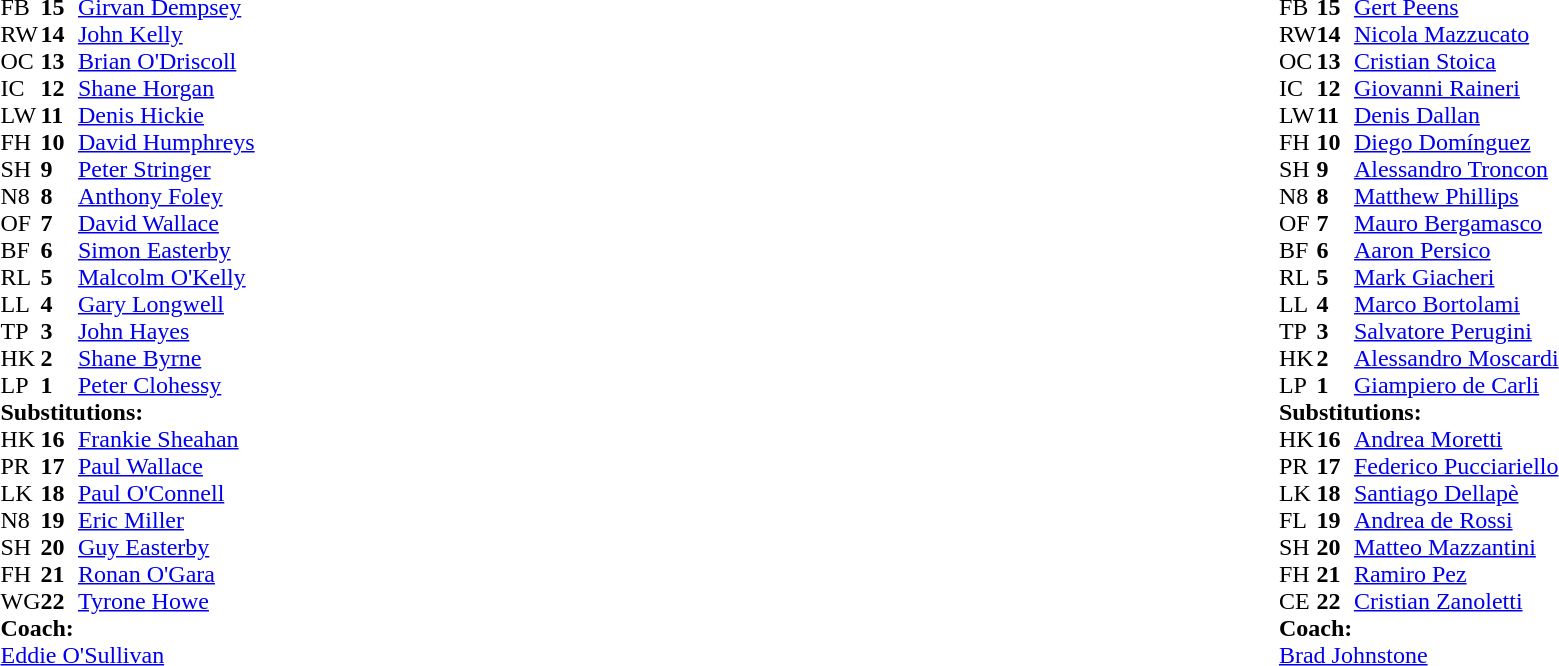<table width="100%">
<tr>
<td style="vertical-align:top" width="50%"><br><table cellspacing="0" cellpadding="0">
<tr>
<th width="25"></th>
<th width="25"></th>
</tr>
<tr>
<td>FB</td>
<td><strong>15</strong></td>
<td><a href='#'>Girvan Dempsey</a></td>
</tr>
<tr>
<td>RW</td>
<td><strong>14</strong></td>
<td><a href='#'>John Kelly</a></td>
</tr>
<tr>
<td>OC</td>
<td><strong>13</strong></td>
<td><a href='#'>Brian O'Driscoll</a></td>
</tr>
<tr>
<td>IC</td>
<td><strong>12</strong></td>
<td><a href='#'>Shane Horgan</a></td>
</tr>
<tr>
<td>LW</td>
<td><strong>11</strong></td>
<td><a href='#'>Denis Hickie</a></td>
<td></td>
<td></td>
</tr>
<tr>
<td>FH</td>
<td><strong>10</strong></td>
<td><a href='#'>David Humphreys</a></td>
<td></td>
<td colspan="2"></td>
</tr>
<tr>
<td>SH</td>
<td><strong>9</strong></td>
<td><a href='#'>Peter Stringer</a></td>
</tr>
<tr>
<td>N8</td>
<td><strong>8</strong></td>
<td><a href='#'>Anthony Foley</a></td>
</tr>
<tr>
<td>OF</td>
<td><strong>7</strong></td>
<td><a href='#'>David Wallace</a></td>
<td></td>
<td></td>
</tr>
<tr>
<td>BF</td>
<td><strong>6</strong></td>
<td><a href='#'>Simon Easterby</a></td>
</tr>
<tr>
<td>RL</td>
<td><strong>5</strong></td>
<td><a href='#'>Malcolm O'Kelly</a></td>
<td></td>
<td></td>
</tr>
<tr>
<td>LL</td>
<td><strong>4</strong></td>
<td><a href='#'>Gary Longwell</a></td>
</tr>
<tr>
<td>TP</td>
<td><strong>3</strong></td>
<td><a href='#'>John Hayes</a></td>
</tr>
<tr>
<td>HK</td>
<td><strong>2</strong></td>
<td><a href='#'>Shane Byrne</a></td>
</tr>
<tr>
<td>LP</td>
<td><strong>1</strong></td>
<td><a href='#'>Peter Clohessy</a></td>
<td></td>
<td></td>
</tr>
<tr>
<td colspan="3"><strong>Substitutions:</strong></td>
</tr>
<tr>
<td>HK</td>
<td><strong>16</strong></td>
<td><a href='#'>Frankie Sheahan</a></td>
</tr>
<tr>
<td>PR</td>
<td><strong>17</strong></td>
<td><a href='#'>Paul Wallace</a></td>
<td></td>
<td></td>
</tr>
<tr>
<td>LK</td>
<td><strong>18</strong></td>
<td><a href='#'>Paul O'Connell</a></td>
<td></td>
<td></td>
</tr>
<tr>
<td>N8</td>
<td><strong>19</strong></td>
<td><a href='#'>Eric Miller</a></td>
<td></td>
<td></td>
</tr>
<tr>
<td>SH</td>
<td><strong>20</strong></td>
<td><a href='#'>Guy Easterby</a></td>
</tr>
<tr>
<td>FH</td>
<td><strong>21</strong></td>
<td><a href='#'>Ronan O'Gara</a></td>
<td></td>
<td></td>
<td></td>
</tr>
<tr>
<td>WG</td>
<td><strong>22</strong></td>
<td><a href='#'>Tyrone Howe</a></td>
<td></td>
<td></td>
</tr>
<tr>
<td colspan="3"><strong>Coach:</strong></td>
</tr>
<tr>
<td colspan="3"><a href='#'>Eddie O'Sullivan</a></td>
</tr>
</table>
</td>
<td style="vertical-align:top"></td>
<td style="vertical-align:top" width="50%"><br><table cellspacing="0" cellpadding="0" align="center">
<tr>
<th width="25"></th>
<th width="25"></th>
</tr>
<tr>
<td>FB</td>
<td><strong>15</strong></td>
<td><a href='#'>Gert Peens</a></td>
</tr>
<tr>
<td>RW</td>
<td><strong>14</strong></td>
<td><a href='#'>Nicola Mazzucato</a></td>
</tr>
<tr>
<td>OC</td>
<td><strong>13</strong></td>
<td><a href='#'>Cristian Stoica</a></td>
</tr>
<tr>
<td>IC</td>
<td><strong>12</strong></td>
<td><a href='#'>Giovanni Raineri</a></td>
</tr>
<tr>
<td>LW</td>
<td><strong>11</strong></td>
<td><a href='#'>Denis Dallan</a></td>
</tr>
<tr>
<td>FH</td>
<td><strong>10</strong></td>
<td><a href='#'>Diego Domínguez</a></td>
</tr>
<tr>
<td>SH</td>
<td><strong>9</strong></td>
<td><a href='#'>Alessandro Troncon</a></td>
</tr>
<tr>
<td>N8</td>
<td><strong>8</strong></td>
<td><a href='#'>Matthew Phillips</a></td>
<td></td>
<td></td>
</tr>
<tr>
<td>OF</td>
<td><strong>7</strong></td>
<td><a href='#'>Mauro Bergamasco</a></td>
</tr>
<tr>
<td>BF</td>
<td><strong>6</strong></td>
<td><a href='#'>Aaron Persico</a></td>
</tr>
<tr>
<td>RL</td>
<td><strong>5</strong></td>
<td><a href='#'>Mark Giacheri</a></td>
</tr>
<tr>
<td>LL</td>
<td><strong>4</strong></td>
<td><a href='#'>Marco Bortolami</a></td>
<td></td>
<td></td>
</tr>
<tr>
<td>TP</td>
<td><strong>3</strong></td>
<td><a href='#'>Salvatore Perugini</a></td>
<td></td>
<td></td>
</tr>
<tr>
<td>HK</td>
<td><strong>2</strong></td>
<td><a href='#'>Alessandro Moscardi</a></td>
</tr>
<tr>
<td>LP</td>
<td><strong>1</strong></td>
<td><a href='#'>Giampiero de Carli</a></td>
<td></td>
</tr>
<tr>
<td colspan="3"><strong>Substitutions:</strong></td>
</tr>
<tr>
<td>HK</td>
<td><strong>16</strong></td>
<td><a href='#'>Andrea Moretti</a></td>
</tr>
<tr>
<td>PR</td>
<td><strong>17</strong></td>
<td><a href='#'>Federico Pucciariello</a></td>
<td></td>
<td></td>
</tr>
<tr>
<td>LK</td>
<td><strong>18</strong></td>
<td><a href='#'>Santiago Dellapè</a></td>
<td></td>
<td></td>
</tr>
<tr>
<td>FL</td>
<td><strong>19</strong></td>
<td><a href='#'>Andrea de Rossi</a></td>
<td></td>
<td></td>
</tr>
<tr>
<td>SH</td>
<td><strong>20</strong></td>
<td><a href='#'>Matteo Mazzantini</a></td>
</tr>
<tr>
<td>FH</td>
<td><strong>21</strong></td>
<td><a href='#'>Ramiro Pez</a></td>
</tr>
<tr>
<td>CE</td>
<td><strong>22</strong></td>
<td><a href='#'>Cristian Zanoletti</a></td>
</tr>
<tr>
<td colspan="3"><strong>Coach:</strong></td>
</tr>
<tr>
<td colspan="3"><a href='#'>Brad Johnstone</a></td>
</tr>
</table>
</td>
</tr>
</table>
